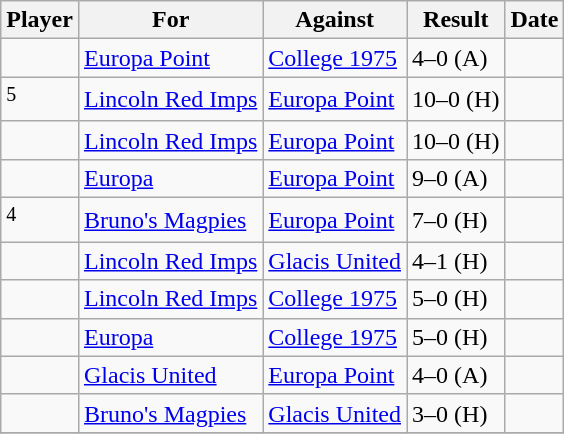<table class="wikitable">
<tr>
<th>Player</th>
<th>For</th>
<th>Against</th>
<th style="text-align:center">Result</th>
<th>Date</th>
</tr>
<tr>
<td> </td>
<td><a href='#'>Europa Point</a></td>
<td><a href='#'>College 1975</a></td>
<td>4–0 (A)</td>
<td></td>
</tr>
<tr>
<td>  <sup>5</sup></td>
<td><a href='#'>Lincoln Red Imps</a></td>
<td><a href='#'>Europa Point</a></td>
<td>10–0 (H)</td>
<td></td>
</tr>
<tr>
<td> </td>
<td><a href='#'>Lincoln Red Imps</a></td>
<td><a href='#'>Europa Point</a></td>
<td>10–0 (H)</td>
<td></td>
</tr>
<tr>
<td> </td>
<td><a href='#'>Europa</a></td>
<td><a href='#'>Europa Point</a></td>
<td>9–0 (A)</td>
<td></td>
</tr>
<tr>
<td>  <sup>4</sup></td>
<td><a href='#'>Bruno's Magpies</a></td>
<td><a href='#'>Europa Point</a></td>
<td>7–0 (H)</td>
<td></td>
</tr>
<tr>
<td> </td>
<td><a href='#'>Lincoln Red Imps</a></td>
<td><a href='#'>Glacis United</a></td>
<td>4–1 (H)</td>
<td></td>
</tr>
<tr>
<td> </td>
<td><a href='#'>Lincoln Red Imps</a></td>
<td><a href='#'>College 1975</a></td>
<td>5–0 (H)</td>
<td></td>
</tr>
<tr>
<td> </td>
<td><a href='#'>Europa</a></td>
<td><a href='#'>College 1975</a></td>
<td>5–0 (H)</td>
<td></td>
</tr>
<tr>
<td> </td>
<td><a href='#'>Glacis United</a></td>
<td><a href='#'>Europa Point</a></td>
<td>4–0 (A)</td>
<td></td>
</tr>
<tr>
<td> </td>
<td><a href='#'>Bruno's Magpies</a></td>
<td><a href='#'>Glacis United</a></td>
<td>3–0 (H)</td>
<td></td>
</tr>
<tr>
</tr>
</table>
